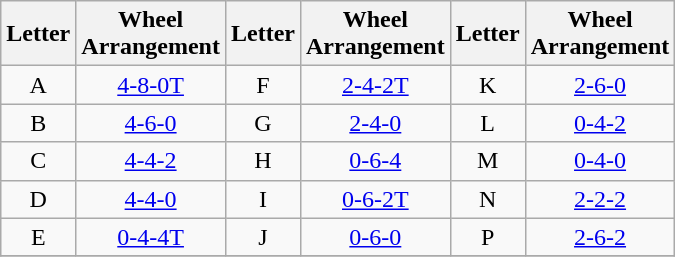<table class=wikitable style=text-align:center>
<tr>
<th>Letter</th>
<th>Wheel<br>Arrangement</th>
<th>Letter</th>
<th>Wheel<br>Arrangement</th>
<th>Letter</th>
<th>Wheel<br>Arrangement</th>
</tr>
<tr>
<td>A</td>
<td><a href='#'>4-8-0T</a></td>
<td>F</td>
<td><a href='#'>2-4-2T</a></td>
<td>K</td>
<td><a href='#'>2-6-0</a></td>
</tr>
<tr>
<td>B</td>
<td><a href='#'>4-6-0</a></td>
<td>G</td>
<td><a href='#'>2-4-0</a></td>
<td>L</td>
<td><a href='#'>0-4-2</a></td>
</tr>
<tr>
<td>C</td>
<td><a href='#'>4-4-2</a></td>
<td>H</td>
<td><a href='#'>0-6-4</a></td>
<td>M</td>
<td><a href='#'>0-4-0</a></td>
</tr>
<tr>
<td>D</td>
<td><a href='#'>4-4-0</a></td>
<td>I</td>
<td><a href='#'>0-6-2T</a></td>
<td>N</td>
<td><a href='#'>2-2-2</a></td>
</tr>
<tr>
<td>E</td>
<td><a href='#'>0-4-4T</a></td>
<td>J</td>
<td><a href='#'>0-6-0</a></td>
<td>P</td>
<td><a href='#'>2-6-2</a></td>
</tr>
<tr>
</tr>
</table>
